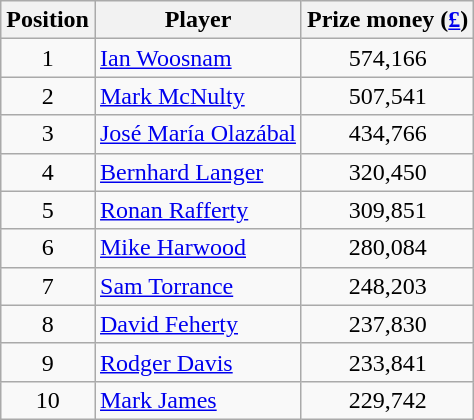<table class="wikitable">
<tr>
<th>Position</th>
<th>Player</th>
<th>Prize money (<a href='#'>£</a>)</th>
</tr>
<tr>
<td align=center>1</td>
<td> <a href='#'>Ian Woosnam</a></td>
<td align=center>574,166</td>
</tr>
<tr>
<td align=center>2</td>
<td> <a href='#'>Mark McNulty</a></td>
<td align=center>507,541</td>
</tr>
<tr>
<td align=center>3</td>
<td> <a href='#'>José María Olazábal</a></td>
<td align=center>434,766</td>
</tr>
<tr>
<td align=center>4</td>
<td> <a href='#'>Bernhard Langer</a></td>
<td align=center>320,450</td>
</tr>
<tr>
<td align=center>5</td>
<td> <a href='#'>Ronan Rafferty</a></td>
<td align=center>309,851</td>
</tr>
<tr>
<td align=center>6</td>
<td> <a href='#'>Mike Harwood</a></td>
<td align=center>280,084</td>
</tr>
<tr>
<td align=center>7</td>
<td> <a href='#'>Sam Torrance</a></td>
<td align=center>248,203</td>
</tr>
<tr>
<td align=center>8</td>
<td> <a href='#'>David Feherty</a></td>
<td align=center>237,830</td>
</tr>
<tr>
<td align=center>9</td>
<td> <a href='#'>Rodger Davis</a></td>
<td align=center>233,841</td>
</tr>
<tr>
<td align=center>10</td>
<td> <a href='#'>Mark James</a></td>
<td align=center>229,742</td>
</tr>
</table>
